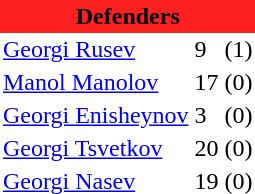<table class="toccolours" border="0" cellpadding="2" cellspacing="0" align="left" style="margin:0.5em;">
<tr>
<th colspan="4" align="center" bgcolor="#FF2020"><span>Defenders</span></th>
</tr>
<tr>
<td> <a href='#'>Georgi Rusev</a></td>
<td>9</td>
<td>(1)</td>
</tr>
<tr>
<td> <a href='#'>Manol Manolov</a></td>
<td>17</td>
<td>(0)</td>
</tr>
<tr>
<td> <a href='#'>Georgi Enisheynov</a></td>
<td>3</td>
<td>(0)</td>
</tr>
<tr>
<td> <a href='#'>Georgi Tsvetkov</a></td>
<td>20</td>
<td>(0)</td>
</tr>
<tr>
<td> <a href='#'>Georgi Nasev</a></td>
<td>19</td>
<td>(0)</td>
</tr>
<tr>
</tr>
</table>
